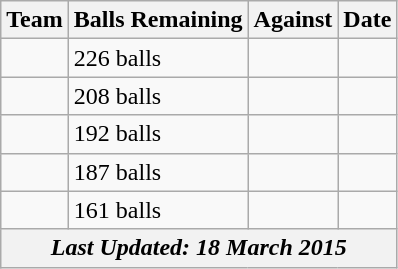<table class="wikitable sortable" style="text-align:center">
<tr>
<th>Team</th>
<th>Balls Remaining</th>
<th>Against</th>
<th class="unsortable">Date</th>
</tr>
<tr>
<td style="text-align:left"></td>
<td style="text-align:left">226 balls</td>
<td style="text-align:left"></td>
<td></td>
</tr>
<tr>
<td style="text-align:left"></td>
<td style="text-align:left">208 balls</td>
<td style="text-align:left"></td>
<td></td>
</tr>
<tr>
<td style="text-align:left"></td>
<td style="text-align:left">192 balls</td>
<td style="text-align:left"></td>
<td></td>
</tr>
<tr>
<td style="text-align:left"></td>
<td style="text-align:left">187 balls</td>
<td style="text-align:left"></td>
<td></td>
</tr>
<tr>
<td style="text-align:left"></td>
<td style="text-align:left">161 balls</td>
<td style="text-align:left"></td>
<td></td>
</tr>
<tr>
<th colspan=4><em>Last Updated: 18 March 2015</em></th>
</tr>
</table>
